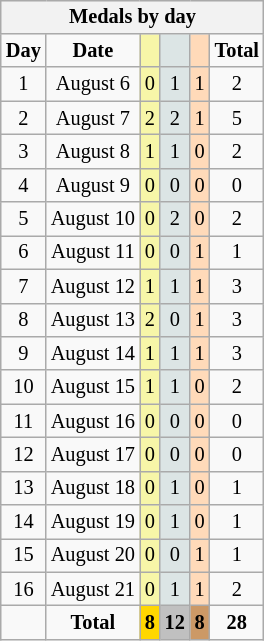<table class="wikitable" style="font-size:85%; float:right">
<tr align=center>
<th colspan=7>Medals by day</th>
</tr>
<tr align=center>
<td><strong>Day</strong></td>
<td><strong>Date</strong></td>
<td style="background:#f7f6a8;"></td>
<td style="background:#dce5e5;"></td>
<td style="background:#ffdab9;"></td>
<td><strong>Total</strong></td>
</tr>
<tr align=center>
<td>1</td>
<td>August 6</td>
<td style="background:#f7f6a8;">0</td>
<td style="background:#dce5e5;">1</td>
<td style="background:#ffdab9;">1</td>
<td>2</td>
</tr>
<tr align=center>
<td>2</td>
<td>August 7</td>
<td style="background:#f7f6a8;">2</td>
<td style="background:#dce5e5;">2</td>
<td style="background:#ffdab9;">1</td>
<td>5</td>
</tr>
<tr align=center>
<td>3</td>
<td>August 8</td>
<td style="background:#f7f6a8;">1</td>
<td style="background:#dce5e5;">1</td>
<td style="background:#ffdab9;">0</td>
<td>2</td>
</tr>
<tr align=center>
<td>4</td>
<td>August 9</td>
<td style="background:#f7f6a8;">0</td>
<td style="background:#dce5e5;">0</td>
<td style="background:#ffdab9;">0</td>
<td>0</td>
</tr>
<tr align=center>
<td>5</td>
<td>August 10</td>
<td style="background:#f7f6a8;">0</td>
<td style="background:#dce5e5;">2</td>
<td style="background:#ffdab9;">0</td>
<td>2</td>
</tr>
<tr align=center>
<td>6</td>
<td>August 11</td>
<td style="background:#f7f6a8;">0</td>
<td style="background:#dce5e5;">0</td>
<td style="background:#ffdab9;">1</td>
<td>1</td>
</tr>
<tr align=center>
<td>7</td>
<td>August 12</td>
<td style="background:#f7f6a8;">1</td>
<td style="background:#dce5e5;">1</td>
<td style="background:#ffdab9;">1</td>
<td>3</td>
</tr>
<tr align=center>
<td>8</td>
<td>August 13</td>
<td style="background:#f7f6a8;">2</td>
<td style="background:#dce5e5;">0</td>
<td style="background:#ffdab9;">1</td>
<td>3</td>
</tr>
<tr align=center>
<td>9</td>
<td>August 14</td>
<td style="background:#f7f6a8;">1</td>
<td style="background:#dce5e5;">1</td>
<td style="background:#ffdab9;">1</td>
<td>3</td>
</tr>
<tr align=center>
<td>10</td>
<td>August 15</td>
<td style="background:#f7f6a8;">1</td>
<td style="background:#dce5e5;">1</td>
<td style="background:#ffdab9;">0</td>
<td>2</td>
</tr>
<tr align=center>
<td>11</td>
<td>August 16</td>
<td style="background:#f7f6a8;">0</td>
<td style="background:#dce5e5;">0</td>
<td style="background:#ffdab9;">0</td>
<td>0</td>
</tr>
<tr align=center>
<td>12</td>
<td>August 17</td>
<td style="background:#f7f6a8;">0</td>
<td style="background:#dce5e5;">0</td>
<td style="background:#ffdab9;">0</td>
<td>0</td>
</tr>
<tr align=center>
<td>13</td>
<td>August 18</td>
<td style="background:#f7f6a8;">0</td>
<td style="background:#dce5e5;">1</td>
<td style="background:#ffdab9;">0</td>
<td>1</td>
</tr>
<tr align=center>
<td>14</td>
<td>August 19</td>
<td style="background:#f7f6a8;">0</td>
<td style="background:#dce5e5;">1</td>
<td style="background:#ffdab9;">0</td>
<td>1</td>
</tr>
<tr align=center>
<td>15</td>
<td>August 20</td>
<td style="background:#f7f6a8;">0</td>
<td style="background:#dce5e5;">0</td>
<td style="background:#ffdab9;">1</td>
<td>1</td>
</tr>
<tr align=center>
<td>16</td>
<td>August 21</td>
<td style="background:#f7f6a8;">0</td>
<td style="background:#dce5e5;">1</td>
<td style="background:#ffdab9;">1</td>
<td>2<br></td>
</tr>
<tr align=center>
<td></td>
<td><strong>Total</strong></td>
<td style="background:gold;"><strong>8</strong></td>
<td style="background:silver;"><strong>12</strong></td>
<td style="background:#c96;"><strong>8</strong></td>
<td><strong>28</strong></td>
</tr>
</table>
